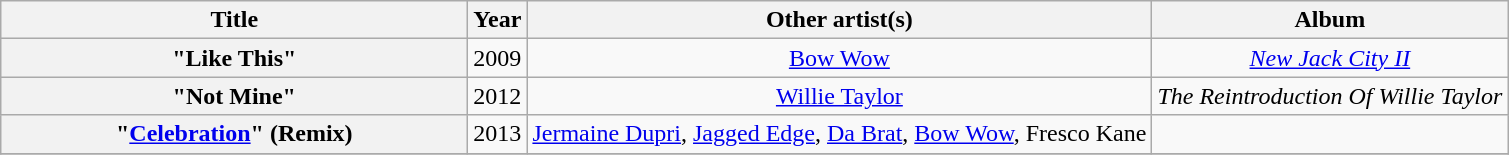<table class="wikitable plainrowheaders" style="text-align:center;" border="1">
<tr>
<th scope="col" style="width:19em;">Title</th>
<th scope="col">Year</th>
<th scope="col">Other artist(s)</th>
<th scope="col">Album</th>
</tr>
<tr>
<th scope="row">"Like This"</th>
<td rowspan="1">2009</td>
<td><a href='#'>Bow Wow</a></td>
<td><em><a href='#'>New Jack City II</a></em></td>
</tr>
<tr>
<th scope="row">"Not Mine"</th>
<td rowspan="1">2012</td>
<td><a href='#'>Willie Taylor</a></td>
<td><em>The Reintroduction Of Willie Taylor</em></td>
</tr>
<tr>
<th scope="row">"<a href='#'>Celebration</a>" (Remix)</th>
<td rowspan="1">2013</td>
<td><a href='#'>Jermaine Dupri</a>, <a href='#'>Jagged Edge</a>, <a href='#'>Da Brat</a>, <a href='#'>Bow Wow</a>, Fresco Kane</td>
<td></td>
</tr>
<tr>
</tr>
</table>
